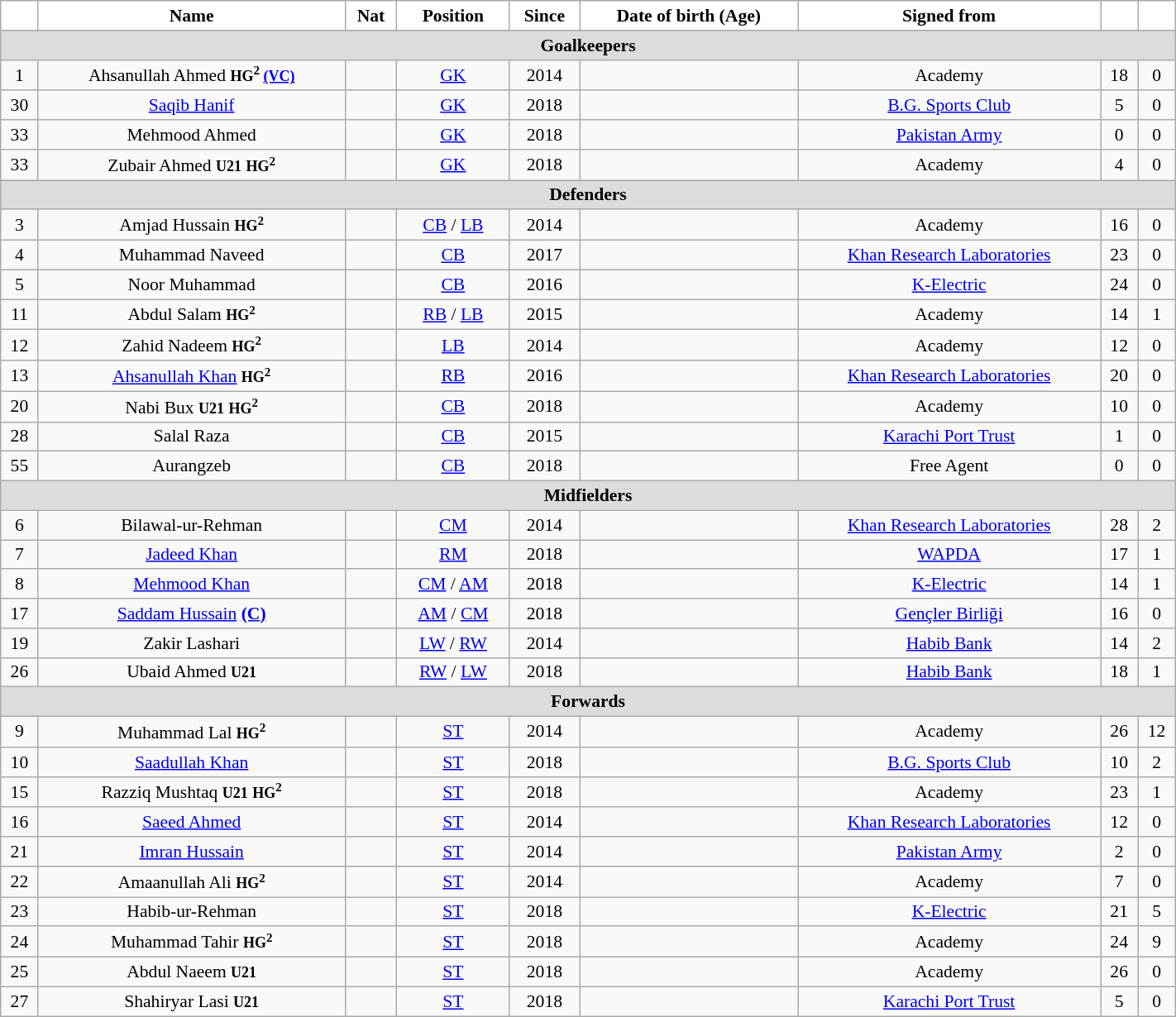<table class="wikitable" style="text-align:center; font-size:90%; width:75%;">
<tr>
<th style="background:#FFFFFF; color:black; text-align:center;"></th>
<th style="background:#FFFFFF; color:black; text-align:center;">Name</th>
<th style="background:#FFFFFF; color:black; text-align:center;">Nat</th>
<th style="background:#FFFFFF; color:black; text-align:center;">Position</th>
<th style="background:#FFFFFF; color:black; text-align:center;">Since</th>
<th style="background:#FFFFFF; color:black; text-align:center;">Date of birth (Age)</th>
<th style="background:#FFFFFF; color:black; text-align:center;">Signed from</th>
<th style="background:#FFFFFF; color:black; text-align:center;"></th>
<th style="background:#FFFFFF; color:black; text-align:center;"></th>
</tr>
<tr>
<th colspan="9" style="background:#dcdcdc; text-align:center;">Goalkeepers</th>
</tr>
<tr>
<td>1</td>
<td>Ahsanullah Ahmed  <small><strong>HG</strong><sup><strong>2</strong></sup> <strong><a href='#'>(VC)</a></strong></small></td>
<td></td>
<td><a href='#'>GK</a></td>
<td>2014</td>
<td></td>
<td>Academy</td>
<td>18</td>
<td>0</td>
</tr>
<tr>
<td>30</td>
<td><a href='#'>Saqib Hanif</a></td>
<td></td>
<td><a href='#'>GK</a></td>
<td>2018</td>
<td></td>
<td> <a href='#'>B.G. Sports Club</a></td>
<td>5</td>
<td>0</td>
</tr>
<tr>
<td>33</td>
<td>Mehmood Ahmed</td>
<td></td>
<td><a href='#'>GK</a></td>
<td>2018</td>
<td></td>
<td> <a href='#'>Pakistan Army</a></td>
<td>0</td>
<td>0</td>
</tr>
<tr>
<td>33</td>
<td>Zubair Ahmed  <small><strong>U21</strong></small> <small><strong>HG</strong><sup><strong>2</strong></sup></small></td>
<td></td>
<td><a href='#'>GK</a></td>
<td>2018</td>
<td></td>
<td>Academy</td>
<td>4</td>
<td>0</td>
</tr>
<tr>
<th colspan="9" style="background:#dcdcdc; text-align:center;">Defenders</th>
</tr>
<tr>
<td>3</td>
<td>Amjad Hussain <small><strong>HG</strong><sup><strong>2</strong></sup></small></td>
<td></td>
<td><a href='#'>CB</a> / <a href='#'>LB</a></td>
<td>2014</td>
<td></td>
<td>Academy</td>
<td>16</td>
<td>0</td>
</tr>
<tr>
<td>4</td>
<td>Muhammad Naveed</td>
<td></td>
<td><a href='#'>CB</a></td>
<td>2017</td>
<td></td>
<td> <a href='#'>Khan Research Laboratories</a></td>
<td>23</td>
<td>0</td>
</tr>
<tr>
<td>5</td>
<td>Noor Muhammad</td>
<td></td>
<td><a href='#'>CB</a></td>
<td>2016</td>
<td></td>
<td> <a href='#'>K-Electric</a></td>
<td>24</td>
<td>0</td>
</tr>
<tr>
<td>11</td>
<td>Abdul Salam <small><strong>HG</strong><sup><strong>2</strong></sup></small></td>
<td></td>
<td><a href='#'>RB</a> / <a href='#'>LB</a></td>
<td>2015</td>
<td></td>
<td>Academy</td>
<td>14</td>
<td>1</td>
</tr>
<tr>
<td>12</td>
<td>Zahid Nadeem <small><strong>HG</strong><sup><strong>2</strong></sup></small></td>
<td></td>
<td><a href='#'>LB</a></td>
<td>2014</td>
<td></td>
<td>Academy</td>
<td>12</td>
<td>0</td>
</tr>
<tr>
<td>13</td>
<td><a href='#'>Ahsanullah Khan</a>  <small><strong>HG</strong><sup><strong>2</strong></sup></small></td>
<td></td>
<td><a href='#'>RB</a></td>
<td>2016</td>
<td></td>
<td> <a href='#'>Khan Research Laboratories</a></td>
<td>20</td>
<td>0</td>
</tr>
<tr>
<td>20</td>
<td>Nabi Bux  <small><strong>U21</strong></small> <small><strong>HG</strong><sup><strong>2</strong></sup></small></td>
<td></td>
<td><a href='#'>CB</a></td>
<td>2018</td>
<td></td>
<td>Academy</td>
<td>10</td>
<td>0</td>
</tr>
<tr>
<td>28</td>
<td>Salal Raza</td>
<td></td>
<td><a href='#'>CB</a></td>
<td>2015</td>
<td></td>
<td> <a href='#'>Karachi Port Trust</a></td>
<td>1</td>
<td>0</td>
</tr>
<tr>
<td>55</td>
<td>Aurangzeb</td>
<td></td>
<td><a href='#'>CB</a></td>
<td>2018</td>
<td></td>
<td>Free Agent</td>
<td>0</td>
<td>0</td>
</tr>
<tr>
<th colspan="9" style="background:#dcdcdc; text-align:center;">Midfielders</th>
</tr>
<tr>
<td>6</td>
<td>Bilawal-ur-Rehman</td>
<td></td>
<td><a href='#'>CM</a></td>
<td>2014</td>
<td></td>
<td> <a href='#'>Khan Research Laboratories</a></td>
<td>28</td>
<td>2</td>
</tr>
<tr>
<td>7</td>
<td><a href='#'>Jadeed Khan</a></td>
<td></td>
<td><a href='#'>RM</a></td>
<td>2018</td>
<td></td>
<td> <a href='#'>WAPDA</a></td>
<td>17</td>
<td>1</td>
</tr>
<tr>
<td>8</td>
<td><a href='#'>Mehmood Khan</a></td>
<td></td>
<td><a href='#'>CM</a> / <a href='#'>AM</a></td>
<td>2018</td>
<td></td>
<td> <a href='#'>K-Electric</a></td>
<td>14</td>
<td>1</td>
</tr>
<tr>
<td>17</td>
<td><a href='#'>Saddam Hussain</a> <strong><a href='#'>(C)</a></strong></td>
<td></td>
<td><a href='#'>AM</a> / <a href='#'>CM</a></td>
<td>2018</td>
<td></td>
<td> <a href='#'>Gençler Birliği</a></td>
<td>16</td>
<td>0</td>
</tr>
<tr>
<td>19</td>
<td>Zakir Lashari</td>
<td></td>
<td><a href='#'>LW</a> / <a href='#'>RW</a></td>
<td>2014</td>
<td></td>
<td> <a href='#'>Habib Bank</a></td>
<td>14</td>
<td>2</td>
</tr>
<tr>
<td>26</td>
<td>Ubaid Ahmed <small><strong>U21</strong></small></td>
<td></td>
<td><a href='#'>RW</a> / <a href='#'>LW</a></td>
<td>2018</td>
<td></td>
<td> <a href='#'>Habib Bank</a></td>
<td>18</td>
<td>1</td>
</tr>
<tr>
<th colspan="9" style="background:#dcdcdc; text-align:center;">Forwards</th>
</tr>
<tr>
<td>9</td>
<td>Muhammad Lal <small><strong>HG</strong><sup><strong>2</strong></sup></small></td>
<td></td>
<td><a href='#'>ST</a></td>
<td>2014</td>
<td></td>
<td>Academy</td>
<td>26</td>
<td>12</td>
</tr>
<tr>
<td>10</td>
<td><a href='#'>Saadullah Khan</a></td>
<td></td>
<td><a href='#'>ST</a></td>
<td>2018</td>
<td></td>
<td> <a href='#'>B.G. Sports Club</a></td>
<td>10</td>
<td>2</td>
</tr>
<tr>
<td>15</td>
<td>Razziq Mushtaq <small><strong>U21</strong></small> <small><strong>HG</strong><sup><strong>2</strong></sup></small></td>
<td></td>
<td><a href='#'>ST</a></td>
<td>2018</td>
<td></td>
<td>Academy</td>
<td>23</td>
<td>1</td>
</tr>
<tr>
<td>16</td>
<td><a href='#'>Saeed Ahmed</a></td>
<td></td>
<td><a href='#'>ST</a></td>
<td>2014</td>
<td></td>
<td> <a href='#'>Khan Research Laboratories</a></td>
<td>12</td>
<td>0</td>
</tr>
<tr>
<td>21</td>
<td><a href='#'>Imran Hussain</a></td>
<td></td>
<td><a href='#'>ST</a></td>
<td>2014</td>
<td></td>
<td> <a href='#'>Pakistan Army</a></td>
<td>2</td>
<td>0</td>
</tr>
<tr>
<td>22</td>
<td>Amaanullah Ali <small><strong>HG</strong><sup><strong>2</strong></sup></small></td>
<td></td>
<td><a href='#'>ST</a></td>
<td>2014</td>
<td></td>
<td>Academy</td>
<td>7</td>
<td>0</td>
</tr>
<tr>
<td>23</td>
<td>Habib-ur-Rehman</td>
<td></td>
<td><a href='#'>ST</a></td>
<td>2018</td>
<td></td>
<td> <a href='#'>K-Electric</a></td>
<td>21</td>
<td>5</td>
</tr>
<tr>
<td>24</td>
<td>Muhammad Tahir <small><strong>HG</strong><sup><strong>2</strong></sup></small></td>
<td></td>
<td><a href='#'>ST</a></td>
<td>2018</td>
<td></td>
<td>Academy</td>
<td>24</td>
<td>9</td>
</tr>
<tr>
<td>25</td>
<td>Abdul Naeem <small><strong>U21</strong></small></td>
<td></td>
<td><a href='#'>ST</a></td>
<td>2018</td>
<td></td>
<td>Academy</td>
<td>26</td>
<td>0</td>
</tr>
<tr>
<td>27</td>
<td>Shahiryar Lasi <small><strong>U21</strong></small></td>
<td></td>
<td><a href='#'>ST</a></td>
<td>2018</td>
<td></td>
<td> <a href='#'>Karachi Port Trust</a></td>
<td>5</td>
<td>0</td>
</tr>
</table>
